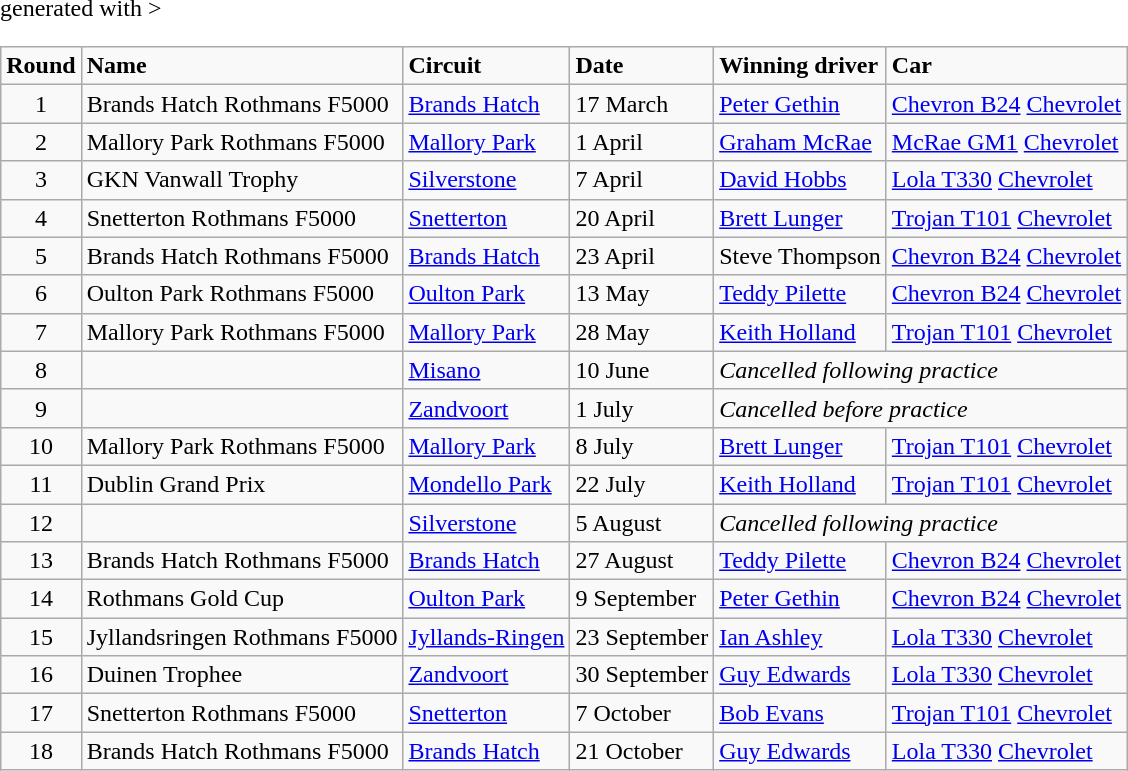<table class="wikitable" <hiddentext>generated with >
<tr style="font-weight:bold">
<td height="14" align="center">Round</td>
<td>Name</td>
<td>Circuit</td>
<td>Date</td>
<td>Winning driver</td>
<td>Car</td>
</tr>
<tr>
<td align="center">1</td>
<td>Brands Hatch Rothmans F5000</td>
<td> <a href='#'>Brands Hatch</a></td>
<td>17 March</td>
<td> <a href='#'>Peter Gethin</a></td>
<td><a href='#'>Chevron B24</a> <a href='#'>Chevrolet</a></td>
</tr>
<tr>
<td align="center">2</td>
<td>Mallory Park Rothmans F5000</td>
<td> <a href='#'>Mallory Park</a></td>
<td>1 April</td>
<td> <a href='#'>Graham McRae</a></td>
<td><a href='#'>McRae GM1</a> <a href='#'>Chevrolet</a></td>
</tr>
<tr>
<td align="center">3</td>
<td>GKN Vanwall Trophy</td>
<td> <a href='#'>Silverstone</a></td>
<td>7 April</td>
<td> <a href='#'>David Hobbs</a></td>
<td><a href='#'>Lola T330</a> <a href='#'>Chevrolet</a></td>
</tr>
<tr>
<td align="center">4</td>
<td>Snetterton Rothmans F5000</td>
<td> <a href='#'>Snetterton</a></td>
<td>20 April</td>
<td> <a href='#'>Brett Lunger</a></td>
<td><a href='#'>Trojan T101</a> <a href='#'>Chevrolet</a></td>
</tr>
<tr>
<td align="center">5</td>
<td>Brands Hatch Rothmans F5000</td>
<td> <a href='#'>Brands Hatch</a></td>
<td>23 April</td>
<td> Steve Thompson</td>
<td><a href='#'>Chevron B24</a> <a href='#'>Chevrolet</a></td>
</tr>
<tr>
<td align="center">6</td>
<td>Oulton Park Rothmans F5000</td>
<td> <a href='#'>Oulton Park</a></td>
<td>13 May</td>
<td> <a href='#'>Teddy Pilette</a></td>
<td><a href='#'>Chevron B24</a> <a href='#'>Chevrolet</a></td>
</tr>
<tr>
<td align="center">7</td>
<td>Mallory Park Rothmans F5000</td>
<td> <a href='#'>Mallory Park</a></td>
<td>28 May</td>
<td> <a href='#'>Keith Holland</a></td>
<td><a href='#'>Trojan T101</a> <a href='#'>Chevrolet</a></td>
</tr>
<tr>
<td align="center">8</td>
<td> </td>
<td> <a href='#'>Misano</a></td>
<td>10 June</td>
<td colspan="2"><em>Cancelled following practice</em></td>
</tr>
<tr>
<td align="center">9</td>
<td> </td>
<td> <a href='#'>Zandvoort</a></td>
<td>1 July</td>
<td colspan="2"><em>Cancelled before practice</em></td>
</tr>
<tr>
<td align="center">10</td>
<td>Mallory Park Rothmans F5000</td>
<td> <a href='#'>Mallory Park</a></td>
<td>8 July</td>
<td> <a href='#'>Brett Lunger</a></td>
<td><a href='#'>Trojan T101</a> <a href='#'>Chevrolet</a></td>
</tr>
<tr>
<td align="center">11</td>
<td>Dublin Grand Prix</td>
<td> <a href='#'>Mondello Park</a></td>
<td>22 July</td>
<td> <a href='#'>Keith Holland</a></td>
<td><a href='#'>Trojan T101</a> <a href='#'>Chevrolet</a></td>
</tr>
<tr>
<td align="center">12</td>
<td> </td>
<td> <a href='#'>Silverstone</a></td>
<td>5 August</td>
<td colspan="2"><em>Cancelled following practice</em></td>
</tr>
<tr>
<td align="center">13</td>
<td>Brands Hatch Rothmans F5000</td>
<td> <a href='#'>Brands Hatch</a></td>
<td>27 August</td>
<td> <a href='#'>Teddy Pilette</a></td>
<td><a href='#'>Chevron B24</a> <a href='#'>Chevrolet</a></td>
</tr>
<tr>
<td align="center">14</td>
<td>Rothmans Gold Cup</td>
<td> <a href='#'>Oulton Park</a></td>
<td>9 September</td>
<td> <a href='#'>Peter Gethin</a></td>
<td><a href='#'>Chevron B24</a> <a href='#'>Chevrolet</a></td>
</tr>
<tr>
<td align="center">15</td>
<td>Jyllandsringen Rothmans F5000</td>
<td> <a href='#'>Jyllands-Ringen</a></td>
<td>23 September</td>
<td> <a href='#'>Ian Ashley</a></td>
<td><a href='#'>Lola T330</a> <a href='#'>Chevrolet</a></td>
</tr>
<tr>
<td align="center">16</td>
<td>Duinen Trophee</td>
<td> <a href='#'>Zandvoort</a></td>
<td>30 September</td>
<td> <a href='#'>Guy Edwards</a></td>
<td><a href='#'>Lola T330</a> <a href='#'>Chevrolet</a></td>
</tr>
<tr>
<td align="center">17</td>
<td>Snetterton Rothmans F5000</td>
<td> <a href='#'>Snetterton</a></td>
<td>7 October</td>
<td> <a href='#'>Bob Evans</a></td>
<td><a href='#'>Trojan T101</a> <a href='#'>Chevrolet</a></td>
</tr>
<tr>
<td align="center">18</td>
<td>Brands Hatch Rothmans F5000</td>
<td> <a href='#'>Brands Hatch</a></td>
<td>21 October</td>
<td> <a href='#'>Guy Edwards</a></td>
<td><a href='#'>Lola T330</a> <a href='#'>Chevrolet</a></td>
</tr>
</table>
